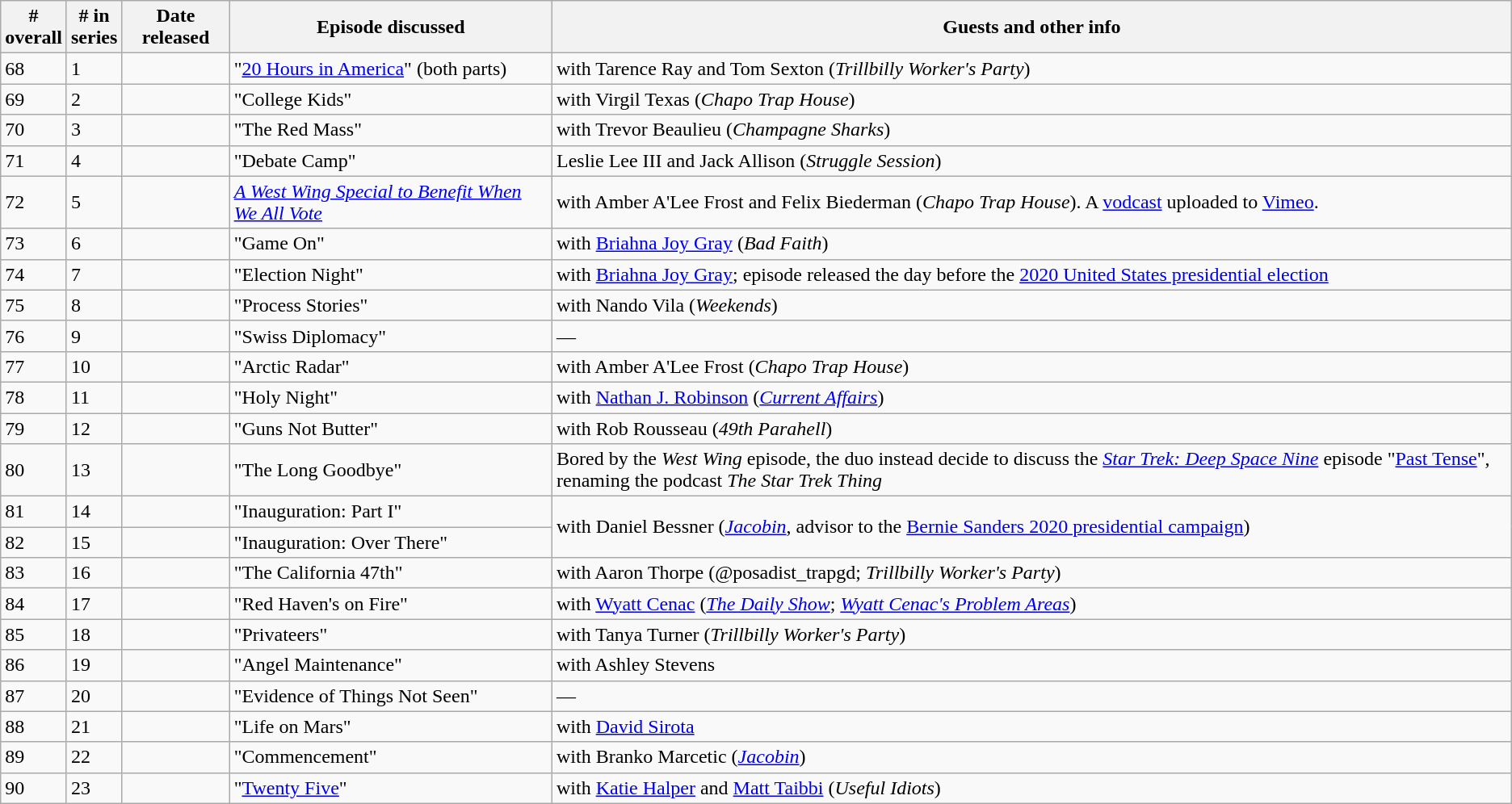<table class="wikitable mw-collapsible mw-collapsed">
<tr>
<th>#<br>overall</th>
<th># in<br>series</th>
<th>Date released</th>
<th>Episode discussed</th>
<th>Guests and other info</th>
</tr>
<tr>
<td>68</td>
<td>1</td>
<td></td>
<td>"<a href='#'>20 Hours in America</a>" (both parts)</td>
<td>with Tarence Ray and Tom Sexton (<em>Trillbilly Worker's Party</em>)</td>
</tr>
<tr>
<td>69</td>
<td>2</td>
<td></td>
<td>"College Kids"</td>
<td>with Virgil Texas (<em>Chapo Trap House</em>)</td>
</tr>
<tr>
<td>70</td>
<td>3</td>
<td></td>
<td>"The Red Mass"</td>
<td>with Trevor Beaulieu (<em>Champagne Sharks</em>)</td>
</tr>
<tr>
<td>71</td>
<td>4</td>
<td></td>
<td>"Debate Camp"</td>
<td>Leslie Lee III and Jack Allison (<em>Struggle Session</em>)</td>
</tr>
<tr>
<td>72</td>
<td>5</td>
<td></td>
<td><em><a href='#'>A West Wing Special to Benefit When We All Vote</a></em></td>
<td>with Amber A'Lee Frost and Felix Biederman (<em>Chapo Trap House</em>). A <a href='#'>vodcast</a> uploaded to <a href='#'>Vimeo</a>.</td>
</tr>
<tr>
<td>73</td>
<td>6</td>
<td></td>
<td>"Game On"</td>
<td>with <a href='#'>Briahna Joy Gray</a> (<em>Bad Faith</em>)</td>
</tr>
<tr>
<td>74</td>
<td>7</td>
<td></td>
<td>"Election Night"</td>
<td>with <a href='#'>Briahna Joy Gray</a>; episode released the day before the <a href='#'>2020 United States presidential election</a></td>
</tr>
<tr>
<td>75</td>
<td>8</td>
<td></td>
<td>"Process Stories"</td>
<td>with Nando Vila (<em>Weekends</em>)</td>
</tr>
<tr>
<td>76</td>
<td>9</td>
<td></td>
<td>"Swiss Diplomacy"</td>
<td>—</td>
</tr>
<tr>
<td>77</td>
<td>10</td>
<td></td>
<td>"Arctic Radar"</td>
<td>with Amber A'Lee Frost (<em>Chapo Trap House</em>)</td>
</tr>
<tr>
<td>78</td>
<td>11</td>
<td></td>
<td>"Holy Night"</td>
<td>with <a href='#'>Nathan J. Robinson</a> (<em><a href='#'>Current Affairs</a></em>)</td>
</tr>
<tr>
<td>79</td>
<td>12</td>
<td></td>
<td>"Guns Not Butter"</td>
<td>with Rob Rousseau (<em>49th Parahell</em>)</td>
</tr>
<tr>
<td>80</td>
<td>13</td>
<td></td>
<td>"The Long Goodbye"</td>
<td>Bored by the <em>West Wing</em> episode, the duo instead decide to discuss the <em><a href='#'>Star Trek: Deep Space Nine</a></em> episode "<a href='#'>Past Tense</a>", renaming the podcast <em>The Star Trek Thing</em></td>
</tr>
<tr>
<td>81</td>
<td>14</td>
<td></td>
<td>"Inauguration: Part I"</td>
<td rowspan="2">with Daniel Bessner (<em><a href='#'>Jacobin</a></em>, advisor to the <a href='#'>Bernie Sanders 2020 presidential campaign</a>)</td>
</tr>
<tr>
<td>82</td>
<td>15</td>
<td></td>
<td>"Inauguration: Over There"</td>
</tr>
<tr>
<td>83</td>
<td>16</td>
<td></td>
<td>"The California 47th"</td>
<td>with Aaron Thorpe (@posadist_trapgd; <em>Trillbilly Worker's Party</em>)</td>
</tr>
<tr>
<td>84</td>
<td>17</td>
<td></td>
<td>"Red Haven's on Fire"</td>
<td>with <a href='#'>Wyatt Cenac</a> (<em><a href='#'>The Daily Show</a></em>; <em><a href='#'>Wyatt Cenac's Problem Areas</a></em>)</td>
</tr>
<tr>
<td>85</td>
<td>18</td>
<td></td>
<td>"Privateers"</td>
<td>with Tanya Turner (<em>Trillbilly Worker's Party</em>)</td>
</tr>
<tr>
<td>86</td>
<td>19</td>
<td></td>
<td>"Angel Maintenance"</td>
<td>with Ashley Stevens</td>
</tr>
<tr>
<td>87</td>
<td>20</td>
<td></td>
<td>"Evidence of Things Not Seen"</td>
<td>—</td>
</tr>
<tr>
<td>88</td>
<td>21</td>
<td></td>
<td>"Life on Mars"</td>
<td>with <a href='#'>David Sirota</a></td>
</tr>
<tr>
<td>89</td>
<td>22</td>
<td></td>
<td>"Commencement"</td>
<td>with Branko Marcetic (<em><a href='#'>Jacobin</a></em>)</td>
</tr>
<tr>
<td>90</td>
<td>23</td>
<td></td>
<td>"<a href='#'>Twenty Five</a>"</td>
<td>with <a href='#'>Katie Halper</a> and <a href='#'>Matt Taibbi</a> (<em>Useful Idiots</em>)</td>
</tr>
</table>
